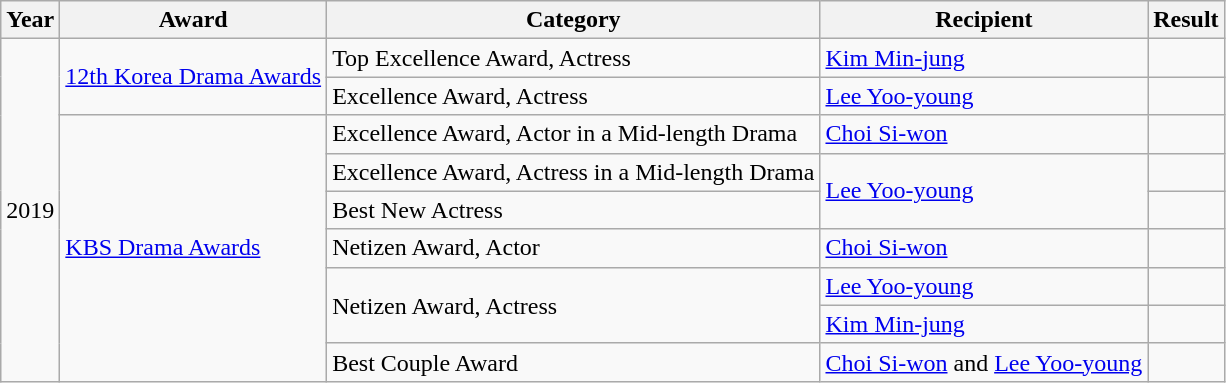<table class="wikitable">
<tr>
<th>Year</th>
<th>Award</th>
<th>Category</th>
<th>Recipient</th>
<th>Result</th>
</tr>
<tr>
<td rowspan=9>2019</td>
<td rowspan=2><a href='#'>12th Korea Drama Awards</a></td>
<td>Top Excellence Award, Actress</td>
<td><a href='#'>Kim Min-jung</a></td>
<td></td>
</tr>
<tr>
<td>Excellence Award, Actress</td>
<td><a href='#'>Lee Yoo-young</a></td>
<td></td>
</tr>
<tr>
<td rowspan=7><a href='#'>KBS Drama Awards</a></td>
<td>Excellence Award, Actor in a Mid-length Drama</td>
<td><a href='#'>Choi Si-won</a></td>
<td></td>
</tr>
<tr>
<td>Excellence Award, Actress in a Mid-length Drama</td>
<td rowspan=2><a href='#'>Lee Yoo-young</a></td>
<td></td>
</tr>
<tr>
<td>Best New Actress</td>
<td></td>
</tr>
<tr>
<td>Netizen Award, Actor</td>
<td><a href='#'>Choi Si-won</a></td>
<td></td>
</tr>
<tr>
<td rowspan=2>Netizen Award, Actress</td>
<td><a href='#'>Lee Yoo-young</a></td>
<td></td>
</tr>
<tr>
<td><a href='#'>Kim Min-jung</a></td>
<td></td>
</tr>
<tr>
<td>Best Couple Award</td>
<td><a href='#'>Choi Si-won</a> and <a href='#'>Lee Yoo-young</a></td>
<td></td>
</tr>
</table>
